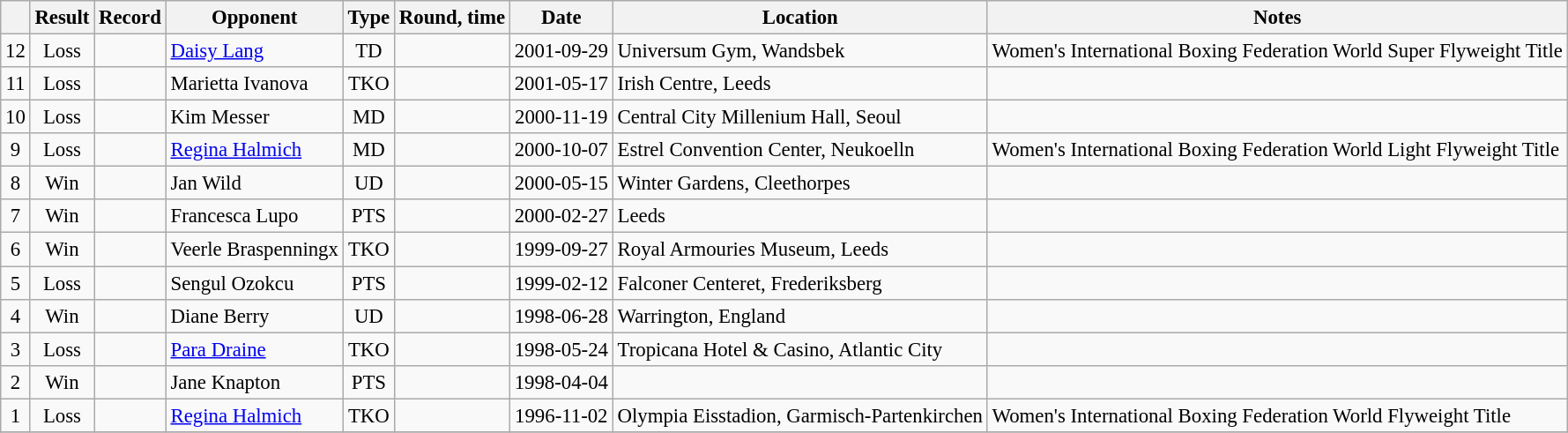<table class="wikitable" style="text-align:center; font-size:95%">
<tr>
<th></th>
<th>Result</th>
<th>Record</th>
<th>Opponent</th>
<th>Type</th>
<th>Round, time</th>
<th>Date</th>
<th>Location</th>
<th>Notes</th>
</tr>
<tr>
<td>12</td>
<td>Loss</td>
<td></td>
<td style="text-align:left;"><a href='#'>Daisy Lang</a></td>
<td>TD</td>
<td></td>
<td>2001-09-29</td>
<td style="text-align:left;">Universum Gym, Wandsbek</td>
<td style="text-align:left;">Women's International Boxing Federation World Super Flyweight Title</td>
</tr>
<tr>
<td>11</td>
<td>Loss</td>
<td></td>
<td style="text-align:left;">Marietta Ivanova</td>
<td>TKO</td>
<td></td>
<td>2001-05-17</td>
<td style="text-align:left;">Irish Centre, Leeds</td>
<td style="text-align:left;"></td>
</tr>
<tr>
<td>10</td>
<td>Loss</td>
<td></td>
<td style="text-align:left;">Kim Messer</td>
<td>MD</td>
<td></td>
<td>2000-11-19</td>
<td style="text-align:left;">Central City Millenium Hall, Seoul</td>
<td style="text-align:left;"></td>
</tr>
<tr>
<td>9</td>
<td>Loss</td>
<td></td>
<td style="text-align:left;"><a href='#'>Regina Halmich</a></td>
<td>MD</td>
<td></td>
<td>2000-10-07</td>
<td style="text-align:left;">Estrel Convention Center, Neukoelln</td>
<td style="text-align:left;">Women's International Boxing Federation World Light Flyweight Title</td>
</tr>
<tr>
<td>8</td>
<td>Win</td>
<td></td>
<td style="text-align:left;">Jan Wild</td>
<td>UD</td>
<td></td>
<td>2000-05-15</td>
<td style="text-align:left;">Winter Gardens, Cleethorpes</td>
<td style="text-align:left;"></td>
</tr>
<tr>
<td>7</td>
<td>Win</td>
<td></td>
<td style="text-align:left;">Francesca Lupo</td>
<td>PTS</td>
<td></td>
<td>2000-02-27</td>
<td style="text-align:left;">Leeds</td>
<td style="text-align:left;"></td>
</tr>
<tr>
<td>6</td>
<td>Win</td>
<td></td>
<td style="text-align:left;">Veerle Braspenningx</td>
<td>TKO</td>
<td></td>
<td>1999-09-27</td>
<td style="text-align:left;">Royal Armouries Museum, Leeds</td>
<td style="text-align:left;"></td>
</tr>
<tr>
<td>5</td>
<td>Loss</td>
<td></td>
<td style="text-align:left;">Sengul Ozokcu</td>
<td>PTS</td>
<td></td>
<td>1999-02-12</td>
<td style="text-align:left;">Falconer Centeret, Frederiksberg</td>
<td style="text-align:left;"></td>
</tr>
<tr>
<td>4</td>
<td>Win</td>
<td></td>
<td style="text-align:left;">Diane Berry</td>
<td>UD</td>
<td></td>
<td>1998-06-28</td>
<td style="text-align:left;">Warrington, England</td>
<td style="text-align:left;"></td>
</tr>
<tr>
<td>3</td>
<td>Loss</td>
<td></td>
<td style="text-align:left;"><a href='#'>Para Draine</a></td>
<td>TKO</td>
<td></td>
<td>1998-05-24</td>
<td style="text-align:left;">Tropicana Hotel & Casino, Atlantic City</td>
<td style="text-align:left;"></td>
</tr>
<tr>
<td>2</td>
<td>Win</td>
<td></td>
<td style="text-align:left;">Jane Knapton</td>
<td>PTS</td>
<td></td>
<td>1998-04-04</td>
<td style="text-align:left;"></td>
<td style="text-align:left;"></td>
</tr>
<tr>
<td>1</td>
<td>Loss</td>
<td></td>
<td style="text-align:left;"><a href='#'>Regina Halmich</a></td>
<td>TKO</td>
<td></td>
<td>1996-11-02</td>
<td style="text-align:left;">Olympia Eisstadion, Garmisch-Partenkirchen</td>
<td style="text-align:left;">Women's International Boxing Federation World Flyweight Title</td>
</tr>
<tr>
</tr>
</table>
